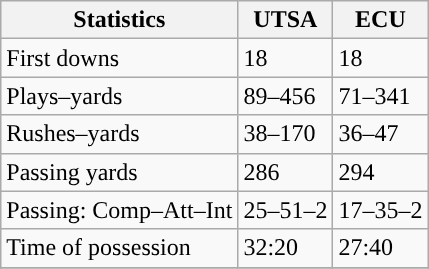<table class="wikitable" style="float: left;">
<tr>
<th>Statistics</th>
<th>UTSA</th>
<th>ECU</th>
</tr>
<tr>
<td>First downs</td>
<td>18</td>
<td>18</td>
</tr>
<tr>
<td>Plays–yards</td>
<td>89–456</td>
<td>71–341</td>
</tr>
<tr>
<td>Rushes–yards</td>
<td>38–170</td>
<td>36–47</td>
</tr>
<tr>
<td>Passing yards</td>
<td>286</td>
<td>294</td>
</tr>
<tr>
<td>Passing: Comp–Att–Int</td>
<td>25–51–2</td>
<td>17–35–2</td>
</tr>
<tr>
<td>Time of possession</td>
<td>32:20</td>
<td>27:40</td>
</tr>
<tr>
</tr>
</table>
